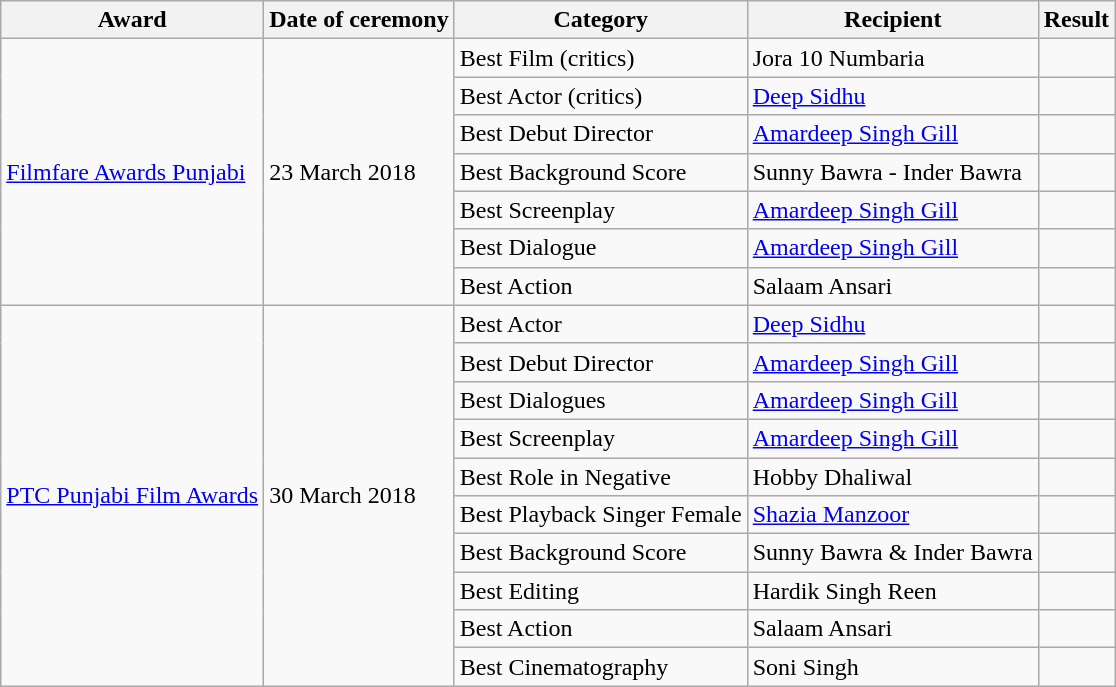<table class="wikitable">
<tr>
<th>Award</th>
<th>Date of ceremony</th>
<th>Category</th>
<th>Recipient</th>
<th>Result</th>
</tr>
<tr>
<td rowspan="7"><a href='#'>Filmfare Awards Punjabi</a></td>
<td rowspan="7">23 March 2018</td>
<td>Best Film (critics)</td>
<td>Jora 10 Numbaria</td>
<td></td>
</tr>
<tr>
<td>Best Actor (critics)</td>
<td><a href='#'>Deep Sidhu</a></td>
<td></td>
</tr>
<tr>
<td>Best Debut Director</td>
<td><a href='#'>Amardeep Singh Gill</a></td>
<td></td>
</tr>
<tr>
<td>Best Background Score</td>
<td>Sunny Bawra - Inder Bawra</td>
<td></td>
</tr>
<tr>
<td>Best Screenplay</td>
<td><a href='#'>Amardeep Singh Gill</a></td>
<td></td>
</tr>
<tr>
<td>Best Dialogue</td>
<td><a href='#'>Amardeep Singh Gill</a></td>
<td></td>
</tr>
<tr>
<td>Best Action</td>
<td>Salaam Ansari</td>
<td></td>
</tr>
<tr>
<td rowspan="10"><a href='#'>PTC Punjabi Film Awards</a></td>
<td rowspan="10">30 March 2018</td>
<td>Best Actor</td>
<td><a href='#'>Deep Sidhu</a></td>
<td></td>
</tr>
<tr>
<td>Best Debut Director</td>
<td><a href='#'>Amardeep Singh Gill</a></td>
<td></td>
</tr>
<tr>
<td>Best Dialogues</td>
<td><a href='#'>Amardeep Singh Gill</a></td>
<td></td>
</tr>
<tr>
<td>Best Screenplay</td>
<td><a href='#'>Amardeep Singh Gill</a></td>
<td></td>
</tr>
<tr>
<td>Best Role in Negative</td>
<td>Hobby Dhaliwal</td>
<td></td>
</tr>
<tr>
<td>Best Playback Singer Female</td>
<td><a href='#'>Shazia Manzoor</a></td>
<td></td>
</tr>
<tr>
<td>Best Background Score</td>
<td>Sunny Bawra & Inder Bawra</td>
<td></td>
</tr>
<tr>
<td>Best Editing</td>
<td>Hardik Singh Reen</td>
<td></td>
</tr>
<tr>
<td>Best Action</td>
<td>Salaam Ansari</td>
<td></td>
</tr>
<tr>
<td>Best Cinematography</td>
<td>Soni Singh</td>
<td></td>
</tr>
</table>
